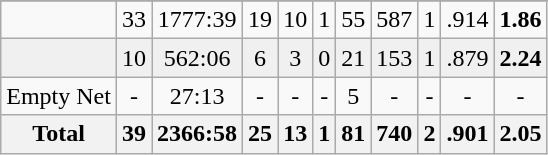<table class="wikitable sortable">
<tr align="center">
</tr>
<tr align="center" bgcolor="">
<td></td>
<td>33</td>
<td>1777:39</td>
<td>19</td>
<td>10</td>
<td>1</td>
<td>55</td>
<td>587</td>
<td>1</td>
<td>.914</td>
<td><strong>1.86</strong></td>
</tr>
<tr align="center" bgcolor="f0f0f0">
<td></td>
<td>10</td>
<td>562:06</td>
<td>6</td>
<td>3</td>
<td>0</td>
<td>21</td>
<td>153</td>
<td>1</td>
<td>.879</td>
<td><strong>2.24</strong></td>
</tr>
<tr align="center" bgcolor="">
<td>Empty Net</td>
<td>-</td>
<td>27:13</td>
<td>-</td>
<td>-</td>
<td>-</td>
<td>5</td>
<td>-</td>
<td>-</td>
<td>-</td>
<td>-</td>
</tr>
<tr>
<th>Total</th>
<th>39</th>
<th>2366:58</th>
<th>25</th>
<th>13</th>
<th>1</th>
<th>81</th>
<th>740</th>
<th>2</th>
<th>.901</th>
<th>2.05</th>
</tr>
</table>
